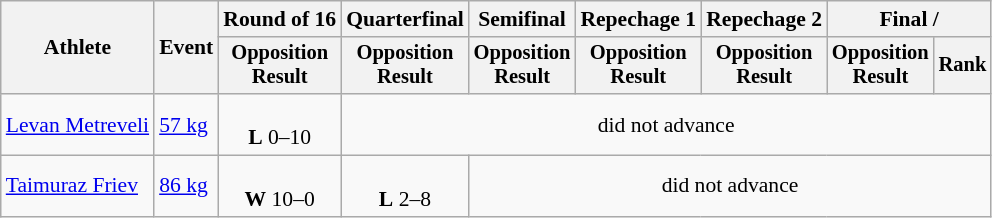<table class="wikitable" style="font-size:90%">
<tr>
<th rowspan="2">Athlete</th>
<th rowspan="2">Event</th>
<th>Round of 16</th>
<th>Quarterfinal</th>
<th>Semifinal</th>
<th>Repechage 1</th>
<th>Repechage 2</th>
<th colspan=2>Final / </th>
</tr>
<tr style="font-size: 95%">
<th>Opposition<br>Result</th>
<th>Opposition<br>Result</th>
<th>Opposition<br>Result</th>
<th>Opposition<br>Result</th>
<th>Opposition<br>Result</th>
<th>Opposition<br>Result</th>
<th>Rank</th>
</tr>
<tr align=center>
<td align=left><a href='#'>Levan Metreveli</a></td>
<td align=left><a href='#'>57 kg</a></td>
<td><br><strong>L</strong> 0–10</td>
<td colspan=6>did not advance</td>
</tr>
<tr align=center>
<td align=left><a href='#'>Taimuraz Friev</a></td>
<td align=left><a href='#'>86 kg</a></td>
<td><br><strong>W</strong> 10–0</td>
<td><br><strong>L</strong> 2–8</td>
<td colspan=5>did not advance</td>
</tr>
</table>
